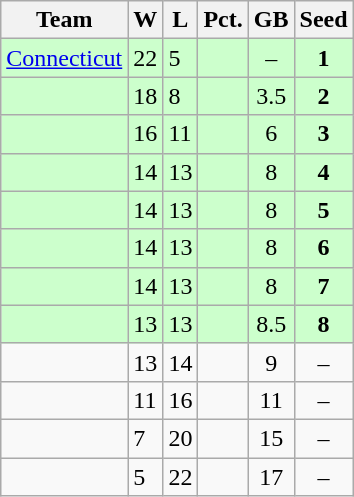<table class=wikitable>
<tr>
<th>Team</th>
<th>W</th>
<th>L</th>
<th>Pct.</th>
<th>GB</th>
<th>Seed</th>
</tr>
<tr bgcolor=#ccffcc>
<td><a href='#'>Connecticut</a></td>
<td>22</td>
<td>5</td>
<td></td>
<td style="text-align:center;">–</td>
<td style="text-align:center;"><strong>1</strong></td>
</tr>
<tr bgcolor=#ccffcc>
<td></td>
<td>18</td>
<td>8</td>
<td></td>
<td style="text-align:center;">3.5</td>
<td style="text-align:center;"><strong>2</strong></td>
</tr>
<tr bgcolor=#ccffcc>
<td></td>
<td>16</td>
<td>11</td>
<td></td>
<td style="text-align:center;">6</td>
<td style="text-align:center;"><strong>3</strong></td>
</tr>
<tr bgcolor=#ccffcc>
<td></td>
<td>14</td>
<td>13</td>
<td></td>
<td style="text-align:center;">8</td>
<td style="text-align:center;"><strong>4</strong></td>
</tr>
<tr bgcolor=#ccffcc>
<td></td>
<td>14</td>
<td>13</td>
<td></td>
<td style="text-align:center;">8</td>
<td style="text-align:center;"><strong>5</strong></td>
</tr>
<tr bgcolor=#ccffcc>
<td></td>
<td>14</td>
<td>13</td>
<td></td>
<td style="text-align:center;">8</td>
<td style="text-align:center;"><strong>6</strong></td>
</tr>
<tr bgcolor=#ccffcc>
<td></td>
<td>14</td>
<td>13</td>
<td></td>
<td style="text-align:center;">8</td>
<td style="text-align:center;"><strong>7</strong></td>
</tr>
<tr bgcolor=#ccffcc>
<td></td>
<td>13</td>
<td>13</td>
<td></td>
<td style="text-align:center;">8.5</td>
<td style="text-align:center;"><strong>8</strong></td>
</tr>
<tr>
<td></td>
<td>13</td>
<td>14</td>
<td></td>
<td style="text-align:center;">9</td>
<td style="text-align:center;">–</td>
</tr>
<tr>
<td></td>
<td>11</td>
<td>16</td>
<td></td>
<td style="text-align:center;">11</td>
<td style="text-align:center;">–</td>
</tr>
<tr>
<td></td>
<td>7</td>
<td>20</td>
<td></td>
<td style="text-align:center;">15</td>
<td style="text-align:center;">–</td>
</tr>
<tr>
<td></td>
<td>5</td>
<td>22</td>
<td></td>
<td style="text-align:center;">17</td>
<td style="text-align:center;">–</td>
</tr>
</table>
